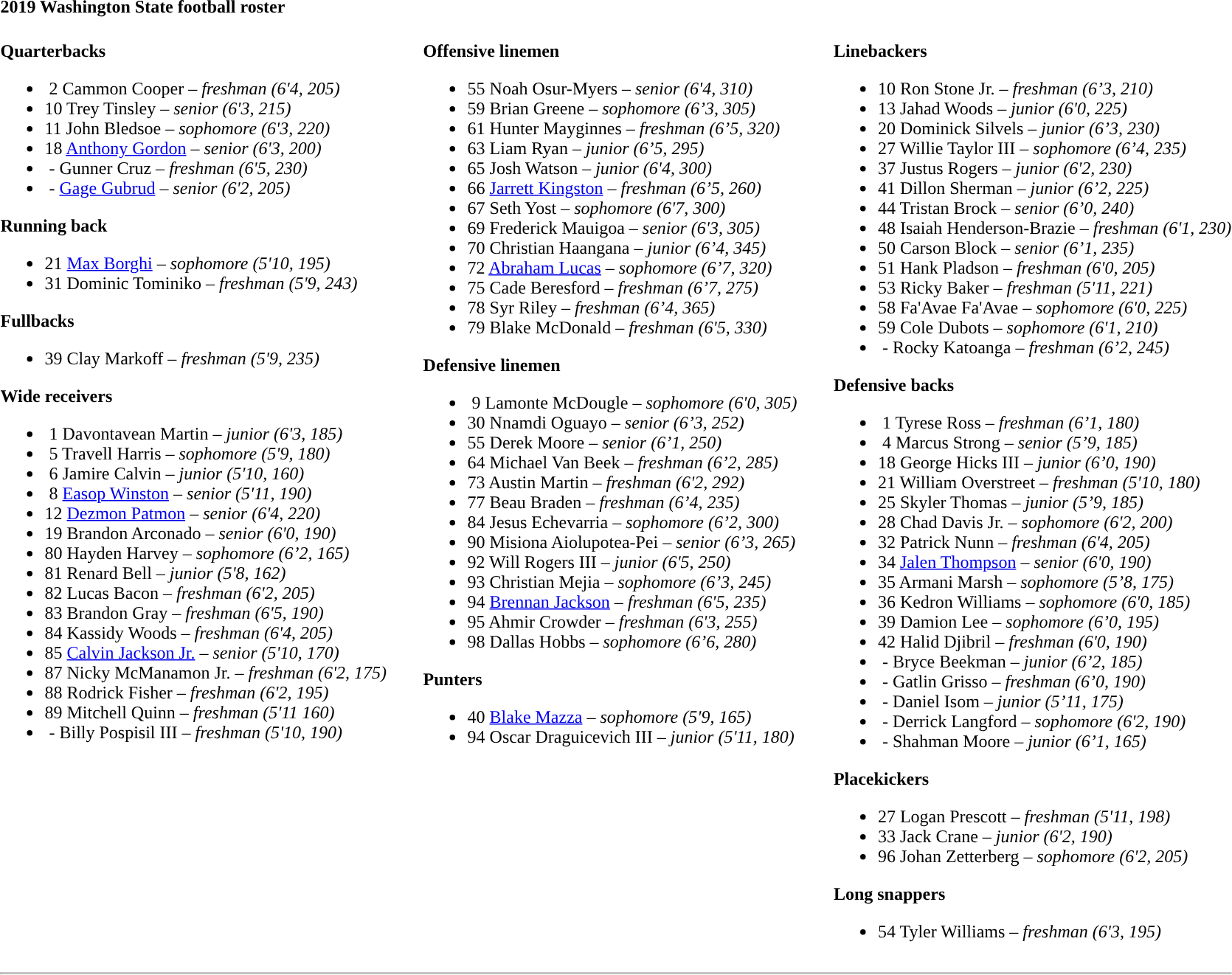<table class="toccolours" style="text-align: left;">
<tr>
<td colspan="11"><strong>2019 Washington State football roster</strong></td>
</tr>
<tr>
<td valign="top"><br><strong>Quarterbacks</strong><ul><li> 2  Cammon Cooper – <em> freshman (6'4, 205)</em></li><li>10  Trey Tinsley – <em> senior (6'3, 215)</em></li><li>11  John Bledsoe – <em> sophomore (6'3, 220)</em></li><li>18  <a href='#'>Anthony Gordon</a> – <em> senior (6'3, 200)</em></li><li> - Gunner Cruz – <em>freshman (6'5, 230)</em></li><li> - <a href='#'>Gage Gubrud</a> – <em> senior (6'2, 205)</em></li></ul><strong>Running back</strong><ul><li>21  <a href='#'>Max Borghi</a> – <em>sophomore (5'10, 195)</em></li><li>31  Dominic Tominiko – <em> freshman (5'9, 243)</em></li></ul><strong>Fullbacks</strong><ul><li>39  Clay Markoff – <em> freshman (5'9, 235)</em></li></ul><strong>Wide receivers</strong><ul><li> 1  Davontavean Martin – <em>junior (6'3, 185)</em></li><li> 5  Travell Harris – <em> sophomore (5'9, 180)</em></li><li> 6  Jamire Calvin – <em>junior (5'10, 160)</em></li><li> 8  <a href='#'>Easop Winston</a> – <em> senior (5'11, 190)</em></li><li>12  <a href='#'>Dezmon Patmon</a> – <em>senior (6'4, 220)</em></li><li>19  Brandon Arconado – <em> senior (6'0, 190)</em></li><li>80  Hayden Harvey – <em> sophomore (6’2, 165)</em></li><li>81  Renard Bell – <em> junior (5'8, 162)</em></li><li>82  Lucas Bacon – <em> freshman (6'2, 205)</em></li><li>83  Brandon Gray – <em> freshman (6'5, 190)</em></li><li>84  Kassidy Woods – <em> freshman (6'4, 205)</em></li><li>85  <a href='#'>Calvin Jackson Jr.</a> – <em>senior (5'10, 170)</em></li><li>87  Nicky McManamon Jr. – <em> freshman (6'2, 175)</em></li><li>88  Rodrick Fisher – <em> freshman (6'2, 195)</em></li><li>89  Mitchell Quinn – <em> freshman (5'11 160)</em></li><li> - Billy Pospisil III – <em>freshman (5'10, 190)</em></li></ul></td>
<td width="25"> </td>
<td valign="top"><br><strong>Offensive linemen</strong><ul><li>55  Noah Osur-Myers – <em> senior (6'4, 310)</em></li><li>59  Brian Greene – <em> sophomore (6’3, 305)</em></li><li>61  Hunter Mayginnes – <em> freshman (6’5, 320)</em></li><li>63  Liam Ryan – <em> junior (6’5, 295)</em></li><li>65  Josh Watson – <em> junior (6'4, 300)</em></li><li>66  <a href='#'>Jarrett Kingston</a> – <em> freshman (6’5, 260)</em></li><li>67  Seth Yost – <em> sophomore (6'7, 300)</em></li><li>69  Frederick Mauigoa – <em>senior (6'3, 305)</em></li><li>70  Christian Haangana – <em> junior (6’4, 345)</em></li><li>72  <a href='#'>Abraham Lucas</a> – <em> sophomore (6’7, 320)</em></li><li>75  Cade Beresford – <em> freshman (6’7, 275)</em></li><li>78  Syr Riley – <em> freshman (6’4, 365)</em></li><li>79  Blake McDonald – <em> freshman (6'5, 330)</em></li></ul><strong>Defensive linemen</strong><ul><li> 9  Lamonte McDougle – <em> sophomore (6'0, 305)</em></li><li>30  Nnamdi Oguayo – <em> senior (6’3, 252)</em></li><li>55  Derek Moore – <em>senior (6’1, 250)</em></li><li>64  Michael Van Beek – <em> freshman (6’2, 285)</em></li><li>73  Austin Martin – <em> freshman (6'2, 292)</em></li><li>77  Beau Braden – <em> freshman (6’4, 235)</em></li><li>84  Jesus Echevarria – <em> sophomore (6’2, 300)</em></li><li>90  Misiona Aiolupotea-Pei – <em>senior (6’3, 265)</em></li><li>92  Will Rogers III – <em>junior (6'5, 250)</em></li><li>93  Christian Mejia – <em> sophomore (6’3, 245)</em></li><li>94  <a href='#'>Brennan Jackson</a> – <em> freshman (6'5, 235)</em></li><li>95  Ahmir Crowder – <em> freshman (6'3, 255)</em></li><li>98  Dallas Hobbs – <em> sophomore (6’6, 280)</em></li></ul><strong>Punters</strong><ul><li>40  <a href='#'>Blake Mazza</a> – <em> sophomore (5'9, 165)</em></li><li>94  Oscar Draguicevich III – <em> junior (5'11, 180)</em></li></ul></td>
<td width="25"> </td>
<td valign="top"><br><strong>Linebackers</strong><ul><li>10  Ron Stone Jr. – <em> freshman (6’3, 210)</em></li><li>13  Jahad Woods – <em> junior (6'0, 225)</em></li><li>20  Dominick Silvels – <em>junior (6’3, 230)</em></li><li>27  Willie Taylor III – <em> sophomore (6’4, 235)</em></li><li>37  Justus Rogers – <em> junior (6'2, 230)</em></li><li>41  Dillon Sherman – <em> junior (6’2, 225)</em></li><li>44  Tristan Brock – <em> senior (6’0, 240)</em></li><li>48  Isaiah Henderson-Brazie – <em> freshman (6'1, 230)</em></li><li>50  Carson Block – <em> senior (6’1, 235)</em></li><li>51  Hank Pladson – <em> freshman (6'0, 205)</em></li><li>53  Ricky Baker – <em> freshman (5'11, 221)</em></li><li>58  Fa'Avae Fa'Avae – <em> sophomore (6'0, 225)</em></li><li>59  Cole Dubots – <em> sophomore (6'1, 210)</em></li><li> -  Rocky Katoanga – <em>freshman (6’2, 245)</em></li></ul><strong>Defensive backs</strong><ul><li> 1  Tyrese Ross – <em> freshman (6’1, 180)</em></li><li> 4  Marcus Strong – <em>senior (5’9, 185)</em></li><li>18  George Hicks III – <em>junior (6’0, 190)</em></li><li>21  William Overstreet – <em> freshman (5'10, 180)</em></li><li>25  Skyler Thomas – <em> junior (5’9, 185)</em></li><li>28  Chad Davis Jr. – <em> sophomore (6'2, 200)</em></li><li>32  Patrick Nunn – <em> freshman (6'4, 205)</em></li><li>34  <a href='#'>Jalen Thompson</a> – <em>senior (6'0, 190)</em></li><li>35  Armani Marsh – <em> sophomore (5’8, 175)</em></li><li>36  Kedron Williams – <em>sophomore (6'0, 185)</em></li><li>39  Damion Lee – <em> sophomore (6’0, 195)</em></li><li>42  Halid Djibril – <em> freshman (6'0, 190)</em></li><li> -  Bryce Beekman – <em> junior (6’2, 185)</em></li><li> -  Gatlin Grisso – <em>freshman (6’0, 190)</em></li><li> -  Daniel Isom – <em> junior (5’11, 175)</em></li><li> -  Derrick Langford – <em>sophomore (6'2, 190)</em></li><li> -  Shahman Moore – <em> junior (6’1, 165)</em></li></ul><strong>Placekickers</strong><ul><li>27  Logan Prescott – <em> freshman (5'11, 198)</em></li><li>33  Jack Crane – <em> junior (6'2, 190)</em></li><li>96  Johan Zetterberg – <em> sophomore (6'2, 205)</em></li></ul><strong>Long snappers</strong><ul><li>54  Tyler Williams – <em> freshman (6'3, 195)</em></li></ul></td>
</tr>
<tr>
<td colspan="7"><hr><small></small></td>
</tr>
</table>
